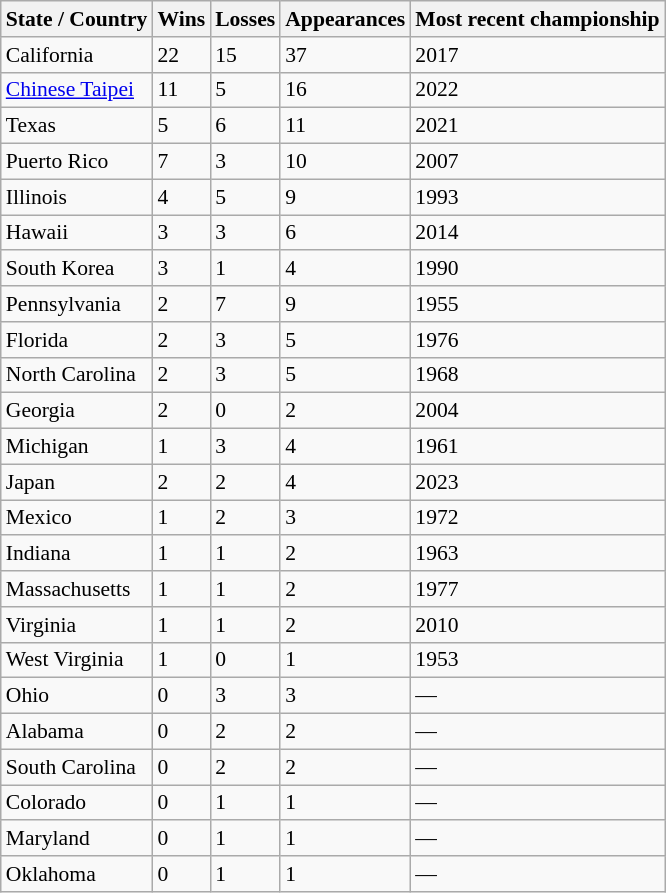<table class="wikitable sortable" style="font-size: 90%; text-align: left;">
<tr>
<th>State / Country</th>
<th>Wins</th>
<th>Losses</th>
<th>Appearances</th>
<th>Most recent championship</th>
</tr>
<tr>
<td> California</td>
<td>22</td>
<td>15</td>
<td>37</td>
<td>2017</td>
</tr>
<tr>
<td> <a href='#'>Chinese Taipei</a></td>
<td>11</td>
<td>5</td>
<td>16</td>
<td>2022</td>
</tr>
<tr>
<td> Texas</td>
<td>5</td>
<td>6</td>
<td>11</td>
<td>2021</td>
</tr>
<tr>
<td> Puerto Rico</td>
<td>7</td>
<td>3</td>
<td>10</td>
<td>2007</td>
</tr>
<tr>
<td> Illinois</td>
<td>4</td>
<td>5</td>
<td>9</td>
<td>1993</td>
</tr>
<tr>
<td> Hawaii</td>
<td>3</td>
<td>3</td>
<td>6</td>
<td>2014</td>
</tr>
<tr>
<td> South Korea</td>
<td>3</td>
<td>1</td>
<td>4</td>
<td>1990</td>
</tr>
<tr>
<td> Pennsylvania</td>
<td>2</td>
<td>7</td>
<td>9</td>
<td>1955</td>
</tr>
<tr>
<td> Florida</td>
<td>2</td>
<td>3</td>
<td>5</td>
<td>1976</td>
</tr>
<tr>
<td> North Carolina</td>
<td>2</td>
<td>3</td>
<td>5</td>
<td>1968</td>
</tr>
<tr>
<td> Georgia</td>
<td>2</td>
<td>0</td>
<td>2</td>
<td>2004</td>
</tr>
<tr>
<td> Michigan</td>
<td>1</td>
<td>3</td>
<td>4</td>
<td>1961</td>
</tr>
<tr>
<td> Japan</td>
<td>2</td>
<td>2</td>
<td>4</td>
<td>2023</td>
</tr>
<tr>
<td> Mexico</td>
<td>1</td>
<td>2</td>
<td>3</td>
<td>1972</td>
</tr>
<tr>
<td> Indiana</td>
<td>1</td>
<td>1</td>
<td>2</td>
<td>1963</td>
</tr>
<tr>
<td> Massachusetts</td>
<td>1</td>
<td>1</td>
<td>2</td>
<td>1977</td>
</tr>
<tr>
<td> Virginia</td>
<td>1</td>
<td>1</td>
<td>2</td>
<td>2010</td>
</tr>
<tr>
<td> West Virginia</td>
<td>1</td>
<td>0</td>
<td>1</td>
<td>1953</td>
</tr>
<tr>
<td> Ohio</td>
<td>0</td>
<td>3</td>
<td>3</td>
<td>—</td>
</tr>
<tr>
<td> Alabama</td>
<td>0</td>
<td>2</td>
<td>2</td>
<td>—</td>
</tr>
<tr>
<td> South Carolina</td>
<td>0</td>
<td>2</td>
<td>2</td>
<td>—</td>
</tr>
<tr>
<td> Colorado</td>
<td>0</td>
<td>1</td>
<td>1</td>
<td>—</td>
</tr>
<tr>
<td> Maryland</td>
<td>0</td>
<td>1</td>
<td>1</td>
<td>—</td>
</tr>
<tr>
<td> Oklahoma</td>
<td>0</td>
<td>1</td>
<td>1</td>
<td>—</td>
</tr>
</table>
